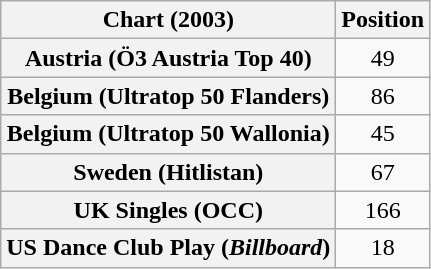<table class="wikitable sortable plainrowheaders" style="text-align:center">
<tr>
<th>Chart (2003)</th>
<th>Position</th>
</tr>
<tr>
<th scope="row">Austria (Ö3 Austria Top 40)</th>
<td>49</td>
</tr>
<tr>
<th scope="row">Belgium (Ultratop 50 Flanders)</th>
<td>86</td>
</tr>
<tr>
<th scope="row">Belgium (Ultratop 50 Wallonia)</th>
<td>45</td>
</tr>
<tr>
<th scope="row">Sweden (Hitlistan)</th>
<td>67</td>
</tr>
<tr>
<th scope="row">UK Singles (OCC)</th>
<td>166</td>
</tr>
<tr>
<th scope="row">US Dance Club Play (<em>Billboard</em>)</th>
<td>18</td>
</tr>
</table>
